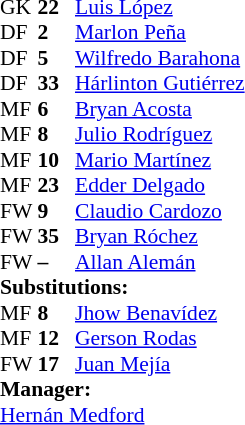<table style = "font-size: 90%" cellspacing = "0" cellpadding = "0">
<tr>
<td colspan = 4></td>
</tr>
<tr>
<th style="width:25px;"></th>
<th style="width:25px;"></th>
</tr>
<tr>
<td>GK</td>
<td><strong>22</strong></td>
<td> <a href='#'>Luis López</a></td>
</tr>
<tr>
<td>DF</td>
<td><strong>2</strong></td>
<td> <a href='#'>Marlon Peña</a></td>
</tr>
<tr>
<td>DF</td>
<td><strong>5</strong></td>
<td> <a href='#'>Wilfredo Barahona</a></td>
</tr>
<tr>
<td>DF</td>
<td><strong>33</strong></td>
<td> <a href='#'>Hárlinton Gutiérrez</a></td>
</tr>
<tr>
<td>MF</td>
<td><strong>6</strong></td>
<td> <a href='#'>Bryan Acosta</a></td>
</tr>
<tr>
<td>MF</td>
<td><strong>8</strong></td>
<td> <a href='#'>Julio Rodríguez</a></td>
</tr>
<tr>
<td>MF</td>
<td><strong>10</strong></td>
<td> <a href='#'>Mario Martínez</a></td>
<td></td>
<td></td>
</tr>
<tr>
<td>MF</td>
<td><strong>23</strong></td>
<td> <a href='#'>Edder Delgado</a></td>
</tr>
<tr>
<td>FW</td>
<td><strong>9</strong></td>
<td> <a href='#'>Claudio Cardozo</a></td>
<td></td>
<td></td>
</tr>
<tr>
<td>FW</td>
<td><strong>35</strong></td>
<td> <a href='#'>Bryan Róchez</a></td>
</tr>
<tr>
<td>FW</td>
<td><strong>–</strong></td>
<td> <a href='#'>Allan Alemán</a></td>
<td></td>
<td></td>
</tr>
<tr>
<td colspan = 3><strong>Substitutions:</strong></td>
</tr>
<tr>
<td>MF</td>
<td><strong>8</strong></td>
<td> <a href='#'>Jhow Benavídez</a></td>
<td></td>
<td></td>
</tr>
<tr>
<td>MF</td>
<td><strong>12</strong></td>
<td> <a href='#'>Gerson Rodas</a></td>
<td></td>
<td></td>
</tr>
<tr>
<td>FW</td>
<td><strong>17</strong></td>
<td> <a href='#'>Juan Mejía</a></td>
<td></td>
<td></td>
</tr>
<tr>
<td colspan = 3><strong>Manager:</strong></td>
</tr>
<tr>
<td colspan = 3> <a href='#'>Hernán Medford</a></td>
</tr>
</table>
